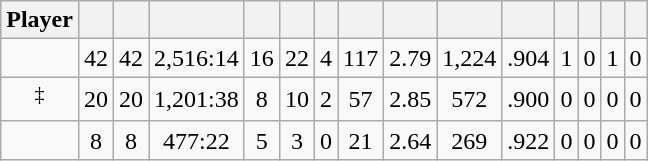<table class="wikitable sortable" style="text-align:center;">
<tr>
<th>Player</th>
<th></th>
<th></th>
<th></th>
<th></th>
<th></th>
<th></th>
<th></th>
<th></th>
<th></th>
<th></th>
<th></th>
<th></th>
<th></th>
<th></th>
</tr>
<tr>
<td></td>
<td>42</td>
<td>42</td>
<td>2,516:14</td>
<td>16</td>
<td>22</td>
<td>4</td>
<td>117</td>
<td>2.79</td>
<td>1,224</td>
<td>.904</td>
<td>1</td>
<td>0</td>
<td>1</td>
<td>0</td>
</tr>
<tr>
<td><sup>‡</sup></td>
<td>20</td>
<td>20</td>
<td>1,201:38</td>
<td>8</td>
<td>10</td>
<td>2</td>
<td>57</td>
<td>2.85</td>
<td>572</td>
<td>.900</td>
<td>0</td>
<td>0</td>
<td>0</td>
<td>0</td>
</tr>
<tr>
<td></td>
<td>8</td>
<td>8</td>
<td>477:22</td>
<td>5</td>
<td>3</td>
<td>0</td>
<td>21</td>
<td>2.64</td>
<td>269</td>
<td>.922</td>
<td>0</td>
<td>0</td>
<td>0</td>
<td>0</td>
</tr>
</table>
